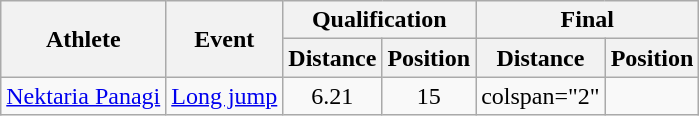<table class="wikitable">
<tr>
<th rowspan="2">Athlete</th>
<th rowspan="2">Event</th>
<th colspan="2">Qualification</th>
<th colspan="2">Final</th>
</tr>
<tr>
<th>Distance</th>
<th>Position</th>
<th>Distance</th>
<th>Position</th>
</tr>
<tr style=text-align:center>
<td style=text-align:left><a href='#'>Nektaria Panagi</a></td>
<td style=text-align:left><a href='#'>Long jump</a></td>
<td>6.21</td>
<td>15</td>
<td>colspan="2" </td>
</tr>
</table>
